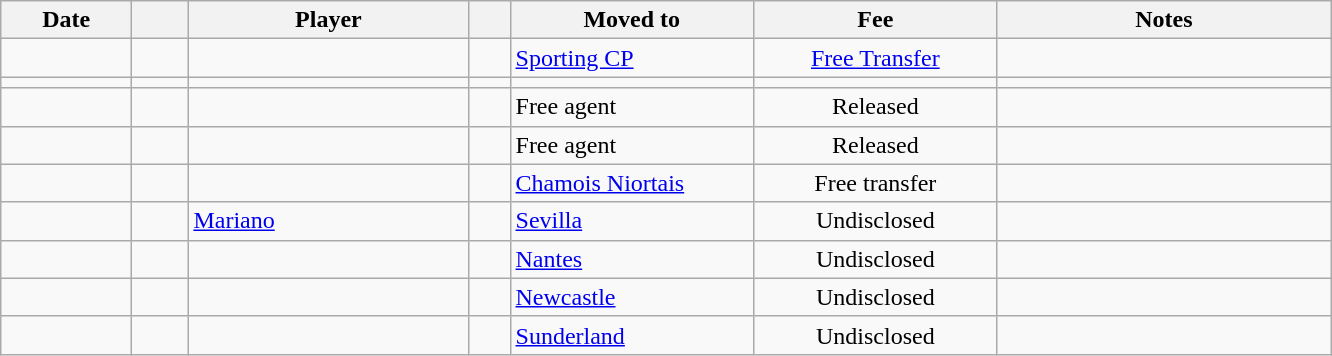<table class="wikitable sortable">
<tr>
<th style="width:80px;">Date</th>
<th style="width:30px;"></th>
<th style="width:180px;">Player</th>
<th style="width:20px;"></th>
<th style="width:155px;">Moved to</th>
<th style="width:155px;" class="unsortable">Fee</th>
<th style="width:215px;" class="unsortable">Notes</th>
</tr>
<tr>
<td></td>
<td align=center></td>
<td> </td>
<td></td>
<td> <a href='#'>Sporting CP</a></td>
<td align=center><a href='#'>Free Transfer</a></td>
<td align=center></td>
</tr>
<tr>
<td></td>
<td align=center></td>
<td> </td>
<td></td>
<td></td>
<td align=center></td>
<td align=center></td>
</tr>
<tr>
<td></td>
<td align=center></td>
<td> </td>
<td></td>
<td>Free agent</td>
<td align=center>Released</td>
<td align=center></td>
</tr>
<tr>
<td></td>
<td align=center></td>
<td> </td>
<td></td>
<td>Free agent</td>
<td align=center>Released</td>
<td align=center></td>
</tr>
<tr>
<td></td>
<td align=center></td>
<td> </td>
<td></td>
<td> <a href='#'>Chamois Niortais</a></td>
<td align=center>Free transfer</td>
<td align=center></td>
</tr>
<tr>
<td></td>
<td align=center></td>
<td> <a href='#'>Mariano</a></td>
<td></td>
<td> <a href='#'>Sevilla</a></td>
<td align=center>Undisclosed</td>
<td align=center></td>
</tr>
<tr>
<td></td>
<td align=center></td>
<td> </td>
<td></td>
<td> <a href='#'>Nantes</a></td>
<td align=center>Undisclosed</td>
<td align=center></td>
</tr>
<tr>
<td></td>
<td align=center></td>
<td> </td>
<td></td>
<td> <a href='#'>Newcastle</a></td>
<td align=center>Undisclosed</td>
<td align=center></td>
</tr>
<tr>
<td></td>
<td align=center></td>
<td> </td>
<td></td>
<td> <a href='#'>Sunderland</a></td>
<td align=center>Undisclosed</td>
<td align=center></td>
</tr>
</table>
